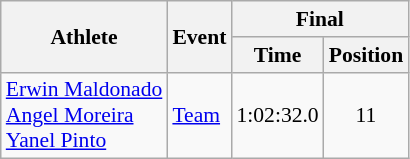<table class="wikitable" border="1" style="font-size:90%">
<tr>
<th rowspan=2>Athlete</th>
<th rowspan=2>Event</th>
<th colspan=2>Final</th>
</tr>
<tr>
<th>Time</th>
<th>Position</th>
</tr>
<tr>
<td rowspan=1><a href='#'>Erwin Maldonado</a><br><a href='#'>Angel Moreira</a><br><a href='#'>Yanel Pinto</a></td>
<td><a href='#'>Team</a></td>
<td align=center>1:02:32.0</td>
<td align=center>11</td>
</tr>
</table>
